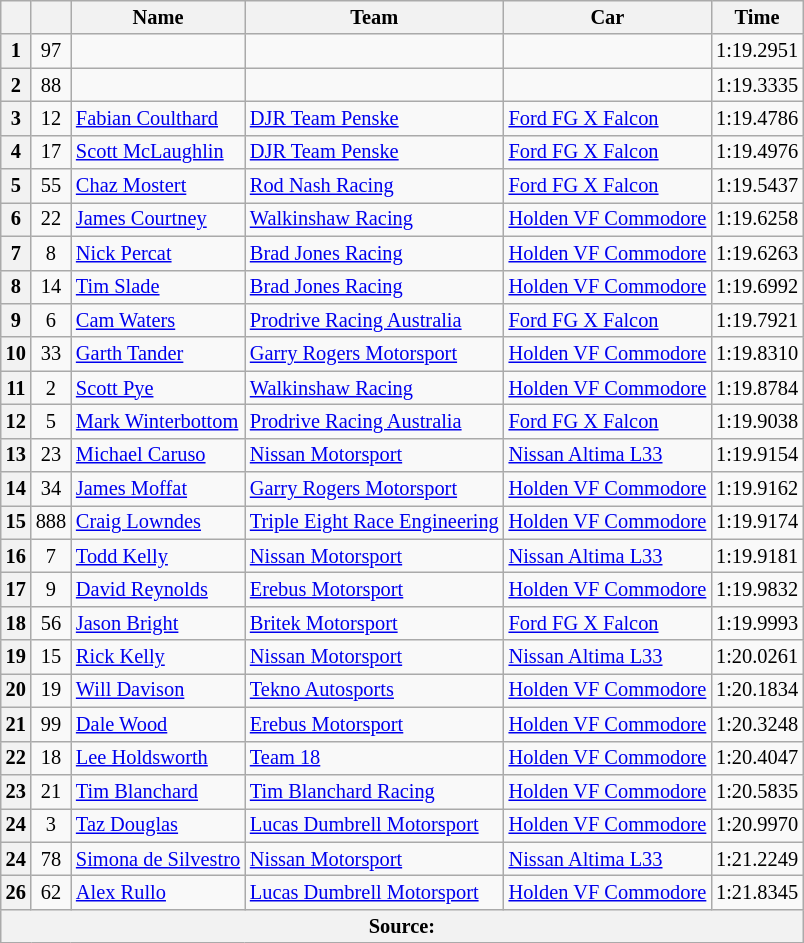<table class="wikitable" style="font-size: 85%">
<tr>
<th></th>
<th></th>
<th>Name</th>
<th>Team</th>
<th>Car</th>
<th>Time</th>
</tr>
<tr>
<th>1</th>
<td style="text-align:center;">97</td>
<td></td>
<td></td>
<td></td>
<td>1:19.2951</td>
</tr>
<tr>
<th>2</th>
<td style="text-align:center;">88</td>
<td></td>
<td></td>
<td></td>
<td>1:19.3335</td>
</tr>
<tr>
<th>3</th>
<td style="text-align:center;">12</td>
<td> <a href='#'>Fabian Coulthard</a></td>
<td><a href='#'>DJR Team Penske</a></td>
<td><a href='#'>Ford FG X Falcon</a></td>
<td>1:19.4786</td>
</tr>
<tr>
<th>4</th>
<td style="text-align:center;">17</td>
<td> <a href='#'>Scott McLaughlin</a></td>
<td><a href='#'>DJR Team Penske</a></td>
<td><a href='#'>Ford FG X Falcon</a></td>
<td>1:19.4976</td>
</tr>
<tr>
<th>5</th>
<td style="text-align:center;">55</td>
<td> <a href='#'>Chaz Mostert</a></td>
<td><a href='#'>Rod Nash Racing</a></td>
<td><a href='#'>Ford FG X Falcon</a></td>
<td>1:19.5437</td>
</tr>
<tr>
<th>6</th>
<td style="text-align:center;">22</td>
<td> <a href='#'>James Courtney</a></td>
<td><a href='#'>Walkinshaw Racing</a></td>
<td><a href='#'>Holden VF Commodore</a></td>
<td>1:19.6258</td>
</tr>
<tr>
<th>7</th>
<td style="text-align:center;">8</td>
<td> <a href='#'>Nick Percat</a></td>
<td><a href='#'>Brad Jones Racing</a></td>
<td><a href='#'>Holden VF Commodore</a></td>
<td>1:19.6263</td>
</tr>
<tr>
<th>8</th>
<td style="text-align:center;">14</td>
<td> <a href='#'>Tim Slade</a></td>
<td><a href='#'>Brad Jones Racing</a></td>
<td><a href='#'>Holden VF Commodore</a></td>
<td>1:19.6992</td>
</tr>
<tr>
<th>9</th>
<td style="text-align:center;">6</td>
<td> <a href='#'>Cam Waters</a></td>
<td><a href='#'>Prodrive Racing Australia</a></td>
<td><a href='#'>Ford FG X Falcon</a></td>
<td>1:19.7921</td>
</tr>
<tr>
<th>10</th>
<td style="text-align:center;">33</td>
<td> <a href='#'>Garth Tander</a></td>
<td><a href='#'>Garry Rogers Motorsport</a></td>
<td><a href='#'>Holden VF Commodore</a></td>
<td>1:19.8310</td>
</tr>
<tr>
<th>11</th>
<td style="text-align:center;">2</td>
<td> <a href='#'>Scott Pye</a></td>
<td><a href='#'>Walkinshaw Racing</a></td>
<td><a href='#'>Holden VF Commodore</a></td>
<td>1:19.8784</td>
</tr>
<tr>
<th>12</th>
<td style="text-align:center;">5</td>
<td> <a href='#'>Mark Winterbottom</a></td>
<td><a href='#'>Prodrive Racing Australia</a></td>
<td><a href='#'>Ford FG X Falcon</a></td>
<td>1:19.9038</td>
</tr>
<tr>
<th>13</th>
<td style="text-align:center;">23</td>
<td> <a href='#'>Michael Caruso</a></td>
<td><a href='#'>Nissan Motorsport</a></td>
<td><a href='#'>Nissan Altima L33</a></td>
<td>1:19.9154</td>
</tr>
<tr>
<th>14</th>
<td style="text-align:center;">34</td>
<td> <a href='#'>James Moffat</a></td>
<td><a href='#'>Garry Rogers Motorsport</a></td>
<td><a href='#'>Holden VF Commodore</a></td>
<td>1:19.9162</td>
</tr>
<tr>
<th>15</th>
<td style="text-align:center;">888</td>
<td> <a href='#'>Craig Lowndes</a></td>
<td><a href='#'>Triple Eight Race Engineering</a></td>
<td><a href='#'>Holden VF Commodore</a></td>
<td>1:19.9174</td>
</tr>
<tr>
<th>16</th>
<td style="text-align:center;">7</td>
<td> <a href='#'>Todd Kelly</a></td>
<td><a href='#'>Nissan Motorsport</a></td>
<td><a href='#'>Nissan Altima L33</a></td>
<td>1:19.9181</td>
</tr>
<tr>
<th>17</th>
<td style="text-align:center;">9</td>
<td> <a href='#'>David Reynolds</a></td>
<td><a href='#'>Erebus Motorsport</a></td>
<td><a href='#'>Holden VF Commodore</a></td>
<td>1:19.9832</td>
</tr>
<tr>
<th>18</th>
<td style="text-align:center;">56</td>
<td> <a href='#'>Jason Bright</a></td>
<td><a href='#'>Britek Motorsport</a></td>
<td><a href='#'>Ford FG X Falcon</a></td>
<td>1:19.9993</td>
</tr>
<tr>
<th>19</th>
<td style="text-align:center;">15</td>
<td> <a href='#'>Rick Kelly</a></td>
<td><a href='#'>Nissan Motorsport</a></td>
<td><a href='#'>Nissan Altima L33</a></td>
<td>1:20.0261</td>
</tr>
<tr>
<th>20</th>
<td style="text-align:center;">19</td>
<td> <a href='#'>Will Davison</a></td>
<td><a href='#'>Tekno Autosports</a></td>
<td><a href='#'>Holden VF Commodore</a></td>
<td>1:20.1834</td>
</tr>
<tr>
<th>21</th>
<td style="text-align:center;">99</td>
<td> <a href='#'>Dale Wood</a></td>
<td><a href='#'>Erebus Motorsport</a></td>
<td><a href='#'>Holden VF Commodore</a></td>
<td>1:20.3248</td>
</tr>
<tr>
<th>22</th>
<td style="text-align:center;">18</td>
<td> <a href='#'>Lee Holdsworth</a></td>
<td><a href='#'>Team 18</a></td>
<td><a href='#'>Holden VF Commodore</a></td>
<td>1:20.4047</td>
</tr>
<tr>
<th>23</th>
<td style="text-align:center;">21</td>
<td> <a href='#'>Tim Blanchard</a></td>
<td><a href='#'>Tim Blanchard Racing</a></td>
<td><a href='#'>Holden VF Commodore</a></td>
<td>1:20.5835</td>
</tr>
<tr>
<th>24</th>
<td style="text-align:center;">3</td>
<td> <a href='#'>Taz Douglas</a></td>
<td><a href='#'>Lucas Dumbrell Motorsport</a></td>
<td><a href='#'>Holden VF Commodore</a></td>
<td>1:20.9970</td>
</tr>
<tr>
<th>24</th>
<td style="text-align:center;">78</td>
<td> <a href='#'>Simona de Silvestro</a></td>
<td><a href='#'>Nissan Motorsport</a></td>
<td><a href='#'>Nissan Altima L33</a></td>
<td>1:21.2249</td>
</tr>
<tr>
<th>26</th>
<td style="text-align:center;">62</td>
<td> <a href='#'>Alex Rullo</a></td>
<td><a href='#'>Lucas Dumbrell Motorsport</a></td>
<td><a href='#'>Holden VF Commodore</a></td>
<td>1:21.8345</td>
</tr>
<tr>
<th colspan="6">Source:</th>
</tr>
</table>
